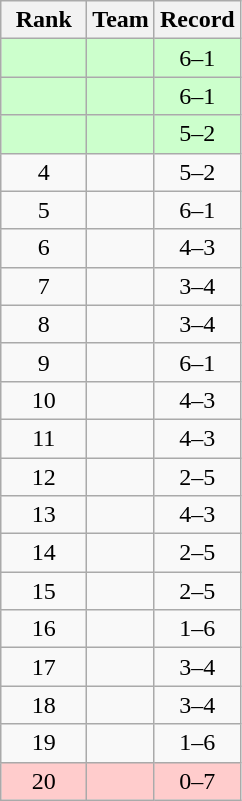<table class="wikitable" style="text-align: center">
<tr>
<th width=50>Rank</th>
<th>Team</th>
<th width=50>Record</th>
</tr>
<tr bgcolor=#ccffcc>
<td></td>
<td align=left></td>
<td>6–1</td>
</tr>
<tr bgcolor=#ccffcc>
<td></td>
<td align=left></td>
<td>6–1</td>
</tr>
<tr bgcolor=#ccffcc>
<td></td>
<td align=left></td>
<td>5–2</td>
</tr>
<tr>
<td>4</td>
<td align=left></td>
<td>5–2</td>
</tr>
<tr>
<td>5</td>
<td align=left></td>
<td>6–1</td>
</tr>
<tr>
<td>6</td>
<td align=left></td>
<td>4–3</td>
</tr>
<tr>
<td>7</td>
<td align=left></td>
<td>3–4</td>
</tr>
<tr>
<td>8</td>
<td align=left></td>
<td>3–4</td>
</tr>
<tr>
<td>9</td>
<td align=left></td>
<td>6–1</td>
</tr>
<tr>
<td>10</td>
<td align=left></td>
<td>4–3</td>
</tr>
<tr>
<td>11</td>
<td align=left></td>
<td>4–3</td>
</tr>
<tr>
<td>12</td>
<td align=left></td>
<td>2–5</td>
</tr>
<tr>
<td>13</td>
<td align=left></td>
<td>4–3</td>
</tr>
<tr>
<td>14</td>
<td align=left></td>
<td>2–5</td>
</tr>
<tr>
<td>15</td>
<td align=left></td>
<td>2–5</td>
</tr>
<tr>
<td>16</td>
<td align=left></td>
<td>1–6</td>
</tr>
<tr>
<td>17</td>
<td align=left></td>
<td>3–4</td>
</tr>
<tr>
<td>18</td>
<td align=left></td>
<td>3–4</td>
</tr>
<tr>
<td>19</td>
<td align=left></td>
<td>1–6</td>
</tr>
<tr bgcolor=#ffcccc>
<td>20</td>
<td align=left></td>
<td>0–7</td>
</tr>
</table>
